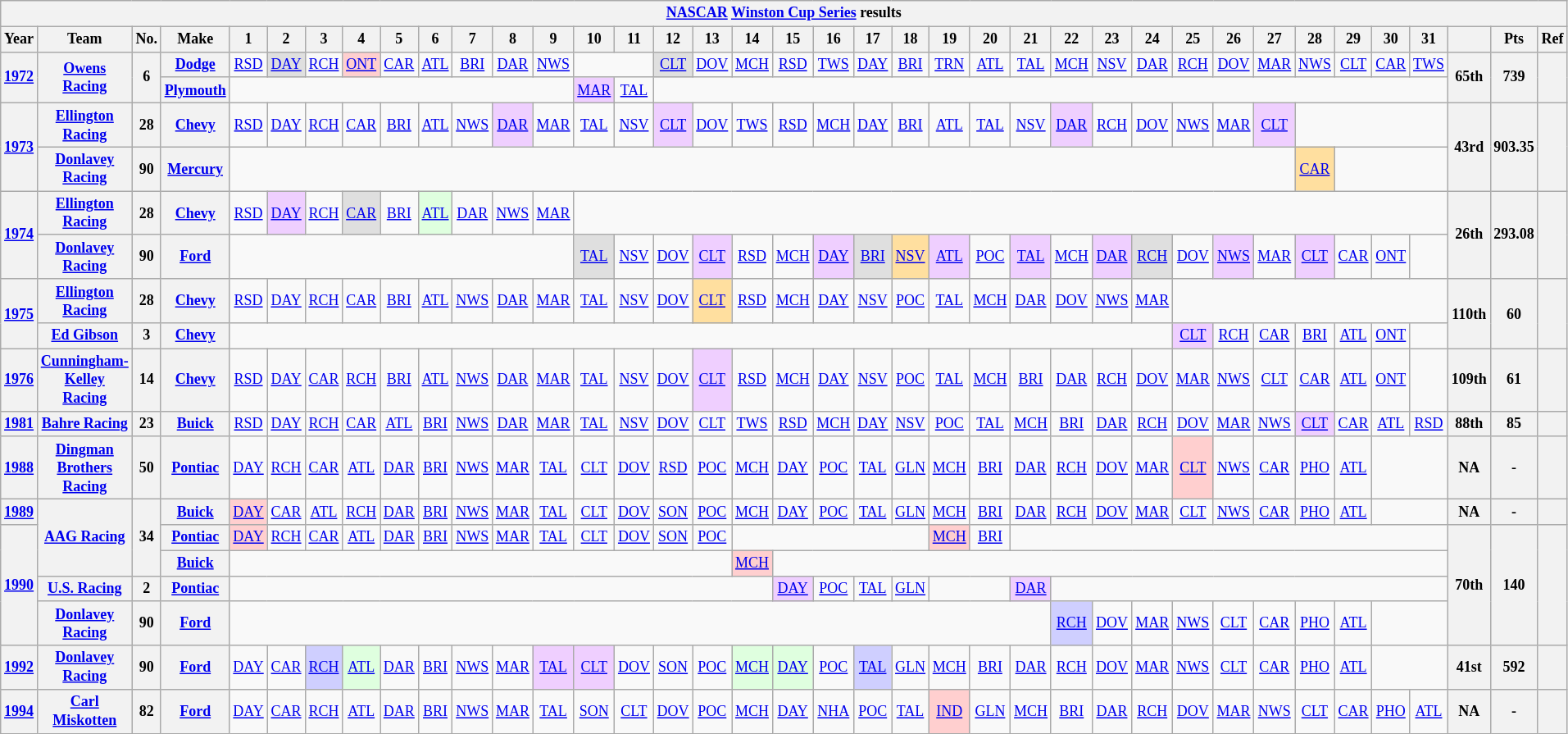<table class="wikitable" style="text-align:center; font-size:75%">
<tr>
<th colspan=45><a href='#'>NASCAR</a> <a href='#'>Winston Cup Series</a> results</th>
</tr>
<tr>
<th>Year</th>
<th>Team</th>
<th>No.</th>
<th>Make</th>
<th>1</th>
<th>2</th>
<th>3</th>
<th>4</th>
<th>5</th>
<th>6</th>
<th>7</th>
<th>8</th>
<th>9</th>
<th>10</th>
<th>11</th>
<th>12</th>
<th>13</th>
<th>14</th>
<th>15</th>
<th>16</th>
<th>17</th>
<th>18</th>
<th>19</th>
<th>20</th>
<th>21</th>
<th>22</th>
<th>23</th>
<th>24</th>
<th>25</th>
<th>26</th>
<th>27</th>
<th>28</th>
<th>29</th>
<th>30</th>
<th>31</th>
<th></th>
<th>Pts</th>
<th>Ref</th>
</tr>
<tr>
<th rowspan=2><a href='#'>1972</a></th>
<th rowspan=2><a href='#'>Owens Racing</a></th>
<th rowspan=2>6</th>
<th><a href='#'>Dodge</a></th>
<td><a href='#'>RSD</a></td>
<td style="background:#DFDFDF;"><a href='#'>DAY</a><br></td>
<td><a href='#'>RCH</a></td>
<td style="background:#FFCFCF;"><a href='#'>ONT</a><br></td>
<td><a href='#'>CAR</a></td>
<td><a href='#'>ATL</a></td>
<td><a href='#'>BRI</a></td>
<td><a href='#'>DAR</a></td>
<td><a href='#'>NWS</a></td>
<td colspan=2></td>
<td style="background:#DFDFDF;"><a href='#'>CLT</a><br></td>
<td><a href='#'>DOV</a></td>
<td><a href='#'>MCH</a></td>
<td><a href='#'>RSD</a></td>
<td><a href='#'>TWS</a></td>
<td><a href='#'>DAY</a></td>
<td><a href='#'>BRI</a></td>
<td><a href='#'>TRN</a></td>
<td><a href='#'>ATL</a></td>
<td><a href='#'>TAL</a></td>
<td><a href='#'>MCH</a></td>
<td><a href='#'>NSV</a></td>
<td><a href='#'>DAR</a></td>
<td><a href='#'>RCH</a></td>
<td><a href='#'>DOV</a></td>
<td><a href='#'>MAR</a></td>
<td><a href='#'>NWS</a></td>
<td><a href='#'>CLT</a></td>
<td><a href='#'>CAR</a></td>
<td><a href='#'>TWS</a></td>
<th rowspan=2>65th</th>
<th rowspan=2>739</th>
<th rowspan=2></th>
</tr>
<tr>
<th><a href='#'>Plymouth</a></th>
<td colspan=9></td>
<td style="background:#EFCFFF;"><a href='#'>MAR</a><br></td>
<td><a href='#'>TAL</a></td>
<td colspan=20></td>
</tr>
<tr>
<th rowspan=2><a href='#'>1973</a></th>
<th><a href='#'>Ellington Racing</a></th>
<th>28</th>
<th><a href='#'>Chevy</a></th>
<td><a href='#'>RSD</a></td>
<td><a href='#'>DAY</a></td>
<td><a href='#'>RCH</a></td>
<td><a href='#'>CAR</a></td>
<td><a href='#'>BRI</a></td>
<td><a href='#'>ATL</a></td>
<td><a href='#'>NWS</a></td>
<td style="background:#EFCFFF;"><a href='#'>DAR</a><br></td>
<td><a href='#'>MAR</a></td>
<td><a href='#'>TAL</a></td>
<td><a href='#'>NSV</a></td>
<td style="background:#EFCFFF;"><a href='#'>CLT</a><br></td>
<td><a href='#'>DOV</a></td>
<td><a href='#'>TWS</a></td>
<td><a href='#'>RSD</a></td>
<td><a href='#'>MCH</a></td>
<td><a href='#'>DAY</a></td>
<td><a href='#'>BRI</a></td>
<td><a href='#'>ATL</a></td>
<td><a href='#'>TAL</a></td>
<td><a href='#'>NSV</a></td>
<td style="background:#EFCFFF;"><a href='#'>DAR</a><br></td>
<td><a href='#'>RCH</a></td>
<td><a href='#'>DOV</a></td>
<td><a href='#'>NWS</a></td>
<td><a href='#'>MAR</a></td>
<td style="background:#EFCFFF;"><a href='#'>CLT</a><br></td>
<td colspan=4></td>
<th rowspan=2>43rd</th>
<th rowspan=2>903.35</th>
<th rowspan=2></th>
</tr>
<tr>
<th><a href='#'>Donlavey Racing</a></th>
<th>90</th>
<th><a href='#'>Mercury</a></th>
<td colspan=27></td>
<td style="background:#FFDF9F;"><a href='#'>CAR</a><br></td>
<td colspan=3></td>
</tr>
<tr>
<th rowspan=2><a href='#'>1974</a></th>
<th><a href='#'>Ellington Racing</a></th>
<th>28</th>
<th><a href='#'>Chevy</a></th>
<td><a href='#'>RSD</a></td>
<td style="background:#EFCFFF;"><a href='#'>DAY</a><br></td>
<td><a href='#'>RCH</a></td>
<td style="background:#DFDFDF;"><a href='#'>CAR</a><br></td>
<td><a href='#'>BRI</a></td>
<td style="background:#DFFFDF;"><a href='#'>ATL</a><br></td>
<td><a href='#'>DAR</a></td>
<td><a href='#'>NWS</a></td>
<td><a href='#'>MAR</a></td>
<td colspan=22></td>
<th rowspan=2>26th</th>
<th rowspan=2>293.08</th>
<th rowspan=2></th>
</tr>
<tr>
<th><a href='#'>Donlavey Racing</a></th>
<th>90</th>
<th><a href='#'>Ford</a></th>
<td colspan=9></td>
<td style="background:#DFDFDF;"><a href='#'>TAL</a><br></td>
<td><a href='#'>NSV</a></td>
<td><a href='#'>DOV</a></td>
<td style="background:#EFCFFF;"><a href='#'>CLT</a><br></td>
<td><a href='#'>RSD</a></td>
<td><a href='#'>MCH</a></td>
<td style="background:#EFCFFF;"><a href='#'>DAY</a><br></td>
<td style="background:#DFDFDF;"><a href='#'>BRI</a><br></td>
<td style="background:#FFDF9F;"><a href='#'>NSV</a><br></td>
<td style="background:#EFCFFF;"><a href='#'>ATL</a><br></td>
<td><a href='#'>POC</a></td>
<td style="background:#EFCFFF;"><a href='#'>TAL</a><br></td>
<td><a href='#'>MCH</a></td>
<td style="background:#EFCFFF;"><a href='#'>DAR</a><br></td>
<td style="background:#DFDFDF;"><a href='#'>RCH</a><br></td>
<td><a href='#'>DOV</a></td>
<td style="background:#EFCFFF;"><a href='#'>NWS</a><br></td>
<td><a href='#'>MAR</a></td>
<td style="background:#EFCFFF;"><a href='#'>CLT</a><br></td>
<td><a href='#'>CAR</a></td>
<td><a href='#'>ONT</a></td>
<td></td>
</tr>
<tr>
<th rowspan=2><a href='#'>1975</a></th>
<th><a href='#'>Ellington Racing</a></th>
<th>28</th>
<th><a href='#'>Chevy</a></th>
<td><a href='#'>RSD</a></td>
<td><a href='#'>DAY</a></td>
<td><a href='#'>RCH</a></td>
<td><a href='#'>CAR</a></td>
<td><a href='#'>BRI</a></td>
<td><a href='#'>ATL</a></td>
<td><a href='#'>NWS</a></td>
<td><a href='#'>DAR</a></td>
<td><a href='#'>MAR</a></td>
<td><a href='#'>TAL</a></td>
<td><a href='#'>NSV</a></td>
<td><a href='#'>DOV</a></td>
<td style="background:#FFDF9F;"><a href='#'>CLT</a><br></td>
<td><a href='#'>RSD</a></td>
<td><a href='#'>MCH</a></td>
<td><a href='#'>DAY</a></td>
<td><a href='#'>NSV</a></td>
<td><a href='#'>POC</a></td>
<td><a href='#'>TAL</a></td>
<td><a href='#'>MCH</a></td>
<td><a href='#'>DAR</a></td>
<td><a href='#'>DOV</a></td>
<td><a href='#'>NWS</a></td>
<td><a href='#'>MAR</a></td>
<td colspan=7></td>
<th rowspan=2>110th</th>
<th rowspan=2>60</th>
<th rowspan=2></th>
</tr>
<tr>
<th><a href='#'>Ed Gibson</a></th>
<th>3</th>
<th><a href='#'>Chevy</a></th>
<td colspan=24></td>
<td style="background:#EFCFFF;"><a href='#'>CLT</a><br></td>
<td><a href='#'>RCH</a></td>
<td><a href='#'>CAR</a></td>
<td><a href='#'>BRI</a></td>
<td><a href='#'>ATL</a></td>
<td><a href='#'>ONT</a></td>
<td></td>
</tr>
<tr>
<th><a href='#'>1976</a></th>
<th><a href='#'>Cunningham-Kelley Racing</a></th>
<th>14</th>
<th><a href='#'>Chevy</a></th>
<td><a href='#'>RSD</a></td>
<td><a href='#'>DAY</a></td>
<td><a href='#'>CAR</a></td>
<td><a href='#'>RCH</a></td>
<td><a href='#'>BRI</a></td>
<td><a href='#'>ATL</a></td>
<td><a href='#'>NWS</a></td>
<td><a href='#'>DAR</a></td>
<td><a href='#'>MAR</a></td>
<td><a href='#'>TAL</a></td>
<td><a href='#'>NSV</a></td>
<td><a href='#'>DOV</a></td>
<td style="background:#EFCFFF;"><a href='#'>CLT</a><br></td>
<td><a href='#'>RSD</a></td>
<td><a href='#'>MCH</a></td>
<td><a href='#'>DAY</a></td>
<td><a href='#'>NSV</a></td>
<td><a href='#'>POC</a></td>
<td><a href='#'>TAL</a></td>
<td><a href='#'>MCH</a></td>
<td><a href='#'>BRI</a></td>
<td><a href='#'>DAR</a></td>
<td><a href='#'>RCH</a></td>
<td><a href='#'>DOV</a></td>
<td><a href='#'>MAR</a></td>
<td><a href='#'>NWS</a></td>
<td><a href='#'>CLT</a></td>
<td><a href='#'>CAR</a></td>
<td><a href='#'>ATL</a></td>
<td><a href='#'>ONT</a></td>
<td></td>
<th>109th</th>
<th>61</th>
<th></th>
</tr>
<tr>
<th><a href='#'>1981</a></th>
<th><a href='#'>Bahre Racing</a></th>
<th>23</th>
<th><a href='#'>Buick</a></th>
<td><a href='#'>RSD</a></td>
<td><a href='#'>DAY</a></td>
<td><a href='#'>RCH</a></td>
<td><a href='#'>CAR</a></td>
<td><a href='#'>ATL</a></td>
<td><a href='#'>BRI</a></td>
<td><a href='#'>NWS</a></td>
<td><a href='#'>DAR</a></td>
<td><a href='#'>MAR</a></td>
<td><a href='#'>TAL</a></td>
<td><a href='#'>NSV</a></td>
<td><a href='#'>DOV</a></td>
<td><a href='#'>CLT</a></td>
<td><a href='#'>TWS</a></td>
<td><a href='#'>RSD</a></td>
<td><a href='#'>MCH</a></td>
<td><a href='#'>DAY</a></td>
<td><a href='#'>NSV</a></td>
<td><a href='#'>POC</a></td>
<td><a href='#'>TAL</a></td>
<td><a href='#'>MCH</a></td>
<td><a href='#'>BRI</a></td>
<td><a href='#'>DAR</a></td>
<td><a href='#'>RCH</a></td>
<td><a href='#'>DOV</a></td>
<td><a href='#'>MAR</a></td>
<td><a href='#'>NWS</a></td>
<td style="background:#EFCFFF;"><a href='#'>CLT</a><br></td>
<td><a href='#'>CAR</a></td>
<td><a href='#'>ATL</a></td>
<td><a href='#'>RSD</a></td>
<th>88th</th>
<th>85</th>
<th></th>
</tr>
<tr>
<th><a href='#'>1988</a></th>
<th><a href='#'>Dingman Brothers Racing</a></th>
<th>50</th>
<th><a href='#'>Pontiac</a></th>
<td><a href='#'>DAY</a></td>
<td><a href='#'>RCH</a></td>
<td><a href='#'>CAR</a></td>
<td><a href='#'>ATL</a></td>
<td><a href='#'>DAR</a></td>
<td><a href='#'>BRI</a></td>
<td><a href='#'>NWS</a></td>
<td><a href='#'>MAR</a></td>
<td><a href='#'>TAL</a></td>
<td><a href='#'>CLT</a></td>
<td><a href='#'>DOV</a></td>
<td><a href='#'>RSD</a></td>
<td><a href='#'>POC</a></td>
<td><a href='#'>MCH</a></td>
<td><a href='#'>DAY</a></td>
<td><a href='#'>POC</a></td>
<td><a href='#'>TAL</a></td>
<td><a href='#'>GLN</a></td>
<td><a href='#'>MCH</a></td>
<td><a href='#'>BRI</a></td>
<td><a href='#'>DAR</a></td>
<td><a href='#'>RCH</a></td>
<td><a href='#'>DOV</a></td>
<td><a href='#'>MAR</a></td>
<td style="background:#FFCFCF;"><a href='#'>CLT</a><br></td>
<td><a href='#'>NWS</a></td>
<td><a href='#'>CAR</a></td>
<td><a href='#'>PHO</a></td>
<td><a href='#'>ATL</a></td>
<td colspan=2></td>
<th>NA</th>
<th>-</th>
<th></th>
</tr>
<tr>
<th><a href='#'>1989</a></th>
<th rowspan=3><a href='#'>AAG Racing</a></th>
<th rowspan=3>34</th>
<th><a href='#'>Buick</a></th>
<td style="background:#FFCFCF;"><a href='#'>DAY</a><br></td>
<td><a href='#'>CAR</a></td>
<td><a href='#'>ATL</a></td>
<td><a href='#'>RCH</a></td>
<td><a href='#'>DAR</a></td>
<td><a href='#'>BRI</a></td>
<td><a href='#'>NWS</a></td>
<td><a href='#'>MAR</a></td>
<td><a href='#'>TAL</a></td>
<td><a href='#'>CLT</a></td>
<td><a href='#'>DOV</a></td>
<td><a href='#'>SON</a></td>
<td><a href='#'>POC</a></td>
<td><a href='#'>MCH</a></td>
<td><a href='#'>DAY</a></td>
<td><a href='#'>POC</a></td>
<td><a href='#'>TAL</a></td>
<td><a href='#'>GLN</a></td>
<td><a href='#'>MCH</a></td>
<td><a href='#'>BRI</a></td>
<td><a href='#'>DAR</a></td>
<td><a href='#'>RCH</a></td>
<td><a href='#'>DOV</a></td>
<td><a href='#'>MAR</a></td>
<td><a href='#'>CLT</a></td>
<td><a href='#'>NWS</a></td>
<td><a href='#'>CAR</a></td>
<td><a href='#'>PHO</a></td>
<td><a href='#'>ATL</a></td>
<td colspan=2></td>
<th>NA</th>
<th>-</th>
<th></th>
</tr>
<tr>
<th rowspan=4><a href='#'>1990</a></th>
<th><a href='#'>Pontiac</a></th>
<td style="background:#FFCFCF;"><a href='#'>DAY</a><br></td>
<td><a href='#'>RCH</a></td>
<td><a href='#'>CAR</a></td>
<td><a href='#'>ATL</a></td>
<td><a href='#'>DAR</a></td>
<td><a href='#'>BRI</a></td>
<td><a href='#'>NWS</a></td>
<td><a href='#'>MAR</a></td>
<td><a href='#'>TAL</a></td>
<td><a href='#'>CLT</a></td>
<td><a href='#'>DOV</a></td>
<td><a href='#'>SON</a></td>
<td><a href='#'>POC</a></td>
<td colspan=5></td>
<td style="background:#FFCFCF;"><a href='#'>MCH</a><br></td>
<td><a href='#'>BRI</a></td>
<td colspan=11></td>
<th rowspan=4>70th</th>
<th rowspan=4>140</th>
<th rowspan=4></th>
</tr>
<tr>
<th><a href='#'>Buick</a></th>
<td colspan=13></td>
<td style="background:#FFCFCF;"><a href='#'>MCH</a><br></td>
<td colspan=17></td>
</tr>
<tr>
<th><a href='#'>U.S. Racing</a></th>
<th>2</th>
<th><a href='#'>Pontiac</a></th>
<td colspan=14></td>
<td style="background:#EFCFFF;"><a href='#'>DAY</a><br></td>
<td><a href='#'>POC</a></td>
<td><a href='#'>TAL</a></td>
<td><a href='#'>GLN</a></td>
<td colspan=2></td>
<td style="background:#EFCFFF;"><a href='#'>DAR</a><br></td>
<td colspan=10></td>
</tr>
<tr>
<th><a href='#'>Donlavey Racing</a></th>
<th>90</th>
<th><a href='#'>Ford</a></th>
<td colspan=21></td>
<td style="background:#CFCFFF;"><a href='#'>RCH</a><br></td>
<td><a href='#'>DOV</a></td>
<td><a href='#'>MAR</a></td>
<td><a href='#'>NWS</a></td>
<td><a href='#'>CLT</a></td>
<td><a href='#'>CAR</a></td>
<td><a href='#'>PHO</a></td>
<td><a href='#'>ATL</a></td>
<td colspan=2></td>
</tr>
<tr>
<th><a href='#'>1992</a></th>
<th><a href='#'>Donlavey Racing</a></th>
<th>90</th>
<th><a href='#'>Ford</a></th>
<td><a href='#'>DAY</a></td>
<td><a href='#'>CAR</a></td>
<td style="background:#CFCFFF;"><a href='#'>RCH</a><br></td>
<td style="background:#DFFFDF;"><a href='#'>ATL</a><br></td>
<td><a href='#'>DAR</a></td>
<td><a href='#'>BRI</a></td>
<td><a href='#'>NWS</a></td>
<td><a href='#'>MAR</a></td>
<td style="background:#EFCFFF;"><a href='#'>TAL</a><br></td>
<td style="background:#EFCFFF;"><a href='#'>CLT</a><br></td>
<td><a href='#'>DOV</a></td>
<td><a href='#'>SON</a></td>
<td><a href='#'>POC</a></td>
<td style="background:#DFFFDF;"><a href='#'>MCH</a><br></td>
<td style="background:#DFFFDF;"><a href='#'>DAY</a><br></td>
<td><a href='#'>POC</a></td>
<td style="background:#CFCFFF;"><a href='#'>TAL</a><br></td>
<td><a href='#'>GLN</a></td>
<td><a href='#'>MCH</a></td>
<td><a href='#'>BRI</a></td>
<td><a href='#'>DAR</a></td>
<td><a href='#'>RCH</a></td>
<td><a href='#'>DOV</a></td>
<td><a href='#'>MAR</a></td>
<td><a href='#'>NWS</a></td>
<td><a href='#'>CLT</a></td>
<td><a href='#'>CAR</a></td>
<td><a href='#'>PHO</a></td>
<td><a href='#'>ATL</a></td>
<td colspan=2></td>
<th>41st</th>
<th>592</th>
<th></th>
</tr>
<tr>
<th><a href='#'>1994</a></th>
<th><a href='#'>Carl Miskotten</a></th>
<th>82</th>
<th><a href='#'>Ford</a></th>
<td><a href='#'>DAY</a></td>
<td><a href='#'>CAR</a></td>
<td><a href='#'>RCH</a></td>
<td><a href='#'>ATL</a></td>
<td><a href='#'>DAR</a></td>
<td><a href='#'>BRI</a></td>
<td><a href='#'>NWS</a></td>
<td><a href='#'>MAR</a></td>
<td><a href='#'>TAL</a></td>
<td><a href='#'>SON</a></td>
<td><a href='#'>CLT</a></td>
<td><a href='#'>DOV</a></td>
<td><a href='#'>POC</a></td>
<td><a href='#'>MCH</a></td>
<td><a href='#'>DAY</a></td>
<td><a href='#'>NHA</a></td>
<td><a href='#'>POC</a></td>
<td><a href='#'>TAL</a></td>
<td style="background:#FFCFCF;"><a href='#'>IND</a><br></td>
<td><a href='#'>GLN</a></td>
<td><a href='#'>MCH</a></td>
<td><a href='#'>BRI</a></td>
<td><a href='#'>DAR</a></td>
<td><a href='#'>RCH</a></td>
<td><a href='#'>DOV</a></td>
<td><a href='#'>MAR</a></td>
<td><a href='#'>NWS</a></td>
<td><a href='#'>CLT</a></td>
<td><a href='#'>CAR</a></td>
<td><a href='#'>PHO</a></td>
<td><a href='#'>ATL</a></td>
<th>NA</th>
<th>-</th>
<th></th>
</tr>
</table>
